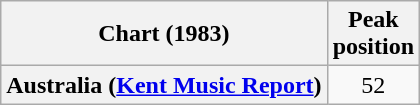<table class="wikitable plainrowheaders">
<tr>
<th>Chart (1983)</th>
<th>Peak<br>position</th>
</tr>
<tr>
<th scope="row">Australia (<a href='#'>Kent Music Report</a>)</th>
<td align="center">52</td>
</tr>
</table>
